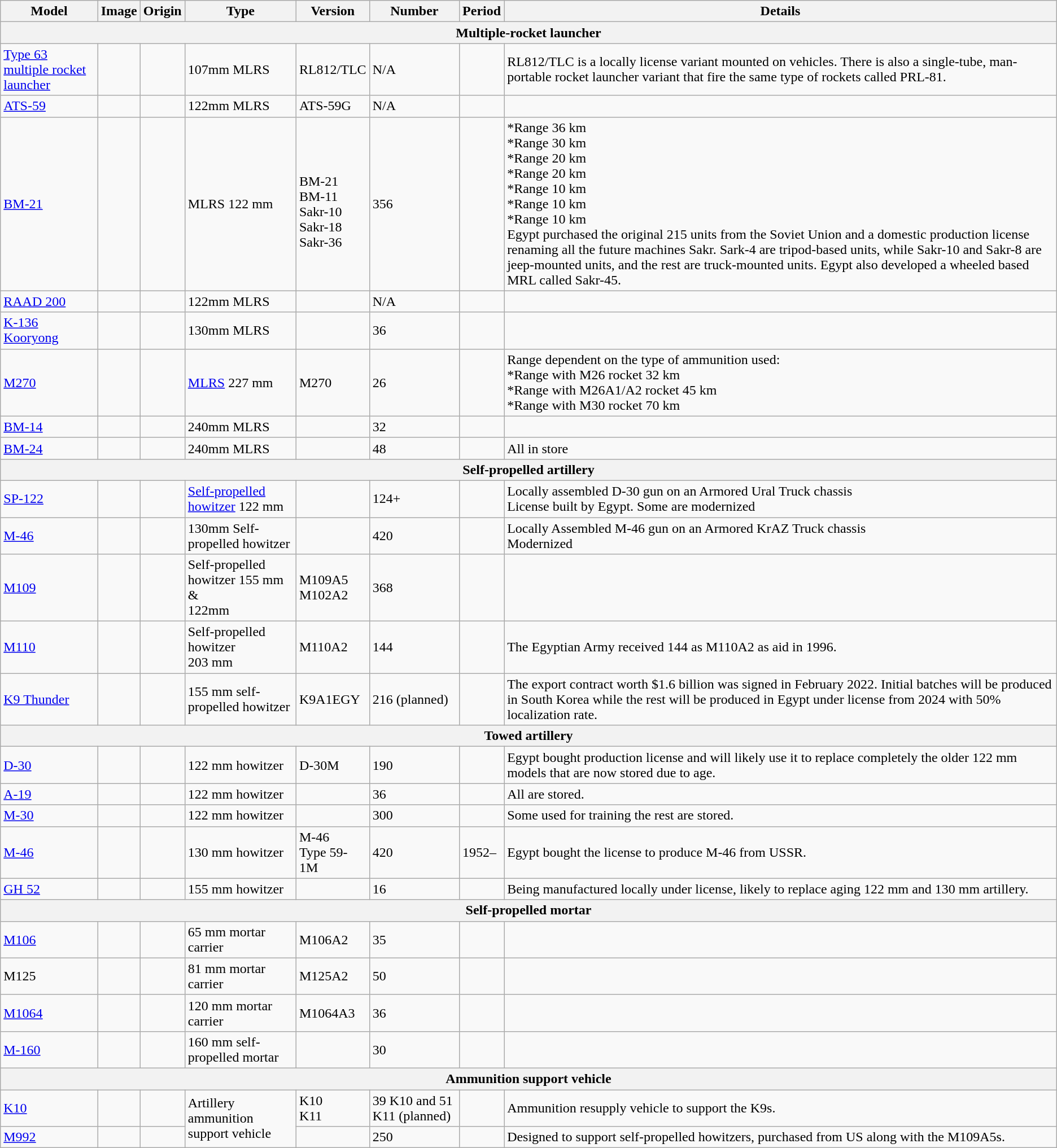<table class="wikitable">
<tr>
<th>Model</th>
<th>Image</th>
<th>Origin</th>
<th>Type</th>
<th>Version</th>
<th>Number</th>
<th>Period</th>
<th>Details</th>
</tr>
<tr>
<th colspan="8">Multiple-rocket launcher</th>
</tr>
<tr>
<td><a href='#'>Type 63 multiple rocket launcher</a></td>
<td></td>
<td><br></td>
<td>107mm MLRS</td>
<td>RL812/TLC</td>
<td>N/A</td>
<td></td>
<td>RL812/TLC is a locally license variant mounted on vehicles. There is also a single-tube, man-portable rocket launcher variant that fire the same type of rockets called PRL-81.</td>
</tr>
<tr>
<td><a href='#'>ATS-59</a></td>
<td></td>
<td></td>
<td>122mm MLRS</td>
<td>ATS-59G</td>
<td>N/A</td>
<td></td>
<td></td>
</tr>
<tr>
<td><a href='#'>BM-21</a></td>
<td><br></td>
<td><br> </td>
<td>MLRS 122 mm</td>
<td><br>BM-21<br>BM-11 <br> Sakr-10<br>Sakr-18 <br> Sakr-36</td>
<td>356</td>
<td></td>
<td>*Range 36 km<br>*Range 30 km<br>*Range 20 km<br>*Range 20 km<br>*Range 10 km<br>*Range 10 km<br>*Range 10 km<br>Egypt purchased the original 215 units from the Soviet Union and a domestic production license renaming all the future machines Sakr. Sark-4 are tripod-based units, while Sakr-10 and Sakr-8 are jeep-mounted units, and the rest are truck-mounted units. Egypt also developed a wheeled based MRL called Sakr-45.</td>
</tr>
<tr>
<td><a href='#'>RAAD 200</a></td>
<td></td>
<td></td>
<td>122mm MLRS</td>
<td></td>
<td>N/A </td>
<td></td>
</tr>
<tr>
<td><a href='#'>K-136 Kooryong</a></td>
<td></td>
<td></td>
<td>130mm MLRS</td>
<td></td>
<td>36</td>
<td></td>
<td></td>
</tr>
<tr>
<td><a href='#'>M270</a></td>
<td></td>
<td></td>
<td><a href='#'>MLRS</a> 227 mm</td>
<td>M270</td>
<td>26</td>
<td></td>
<td>Range dependent on the type of ammunition used:<br>*Range with M26 rocket 32 km<br>*Range with M26A1/A2 rocket 45 km<br>*Range with M30 rocket 70 km<br></td>
</tr>
<tr>
<td><a href='#'>BM-14</a></td>
<td></td>
<td></td>
<td>240mm MLRS</td>
<td></td>
<td>32</td>
<td></td>
<td></td>
</tr>
<tr>
<td><a href='#'>BM-24</a></td>
<td></td>
<td></td>
<td>240mm MLRS</td>
<td></td>
<td>48</td>
<td></td>
<td>All in store</td>
</tr>
<tr>
<th colspan="8">Self-propelled artillery</th>
</tr>
<tr>
<td><a href='#'>SP-122</a></td>
<td></td>
<td> <br>  <br> </td>
<td><a href='#'>Self-propelled</a> <a href='#'>howitzer</a> 122 mm</td>
<td></td>
<td>124+</td>
<td></td>
<td>Locally assembled D-30 gun on an Armored Ural Truck chassis<br>License built by Egypt. Some are modernized</td>
</tr>
<tr>
<td><a href='#'>M-46</a></td>
<td></td>
<td></td>
<td>130mm Self-propelled howitzer</td>
<td></td>
<td>420</td>
<td></td>
<td>Locally Assembled M-46 gun on an Armored KrAZ Truck chassis<br>Modernized</td>
</tr>
<tr>
<td><a href='#'>M109</a></td>
<td></td>
<td><br> </td>
<td>Self-propelled howitzer 155 mm &<br>122mm</td>
<td>M109A5<br>M102A2</td>
<td>368</td>
<td></td>
<td></td>
</tr>
<tr>
<td><a href='#'>M110</a></td>
<td></td>
<td></td>
<td>Self-propelled howitzer<br>203 mm</td>
<td>M110A2</td>
<td>144</td>
<td></td>
<td>The Egyptian Army received 144 as M110A2 as aid in 1996.</td>
</tr>
<tr>
<td><a href='#'>K9 Thunder</a></td>
<td></td>
<td><br></td>
<td>155 mm self-propelled howitzer</td>
<td>K9A1EGY</td>
<td>216 (planned)</td>
<td></td>
<td>The export contract worth $1.6 billion was signed in February 2022. Initial batches will be produced in South Korea while the rest will be produced in Egypt under license from 2024 with 50% localization rate.</td>
</tr>
<tr>
<th colspan="8">Towed artillery</th>
</tr>
<tr>
<td><a href='#'>D-30</a></td>
<td></td>
<td><br> </td>
<td>122 mm howitzer</td>
<td>D-30M</td>
<td>190</td>
<td></td>
<td>Egypt bought production license and will likely use it to replace completely the older 122 mm models that are now stored due to age.</td>
</tr>
<tr>
<td><a href='#'>A-19</a></td>
<td></td>
<td></td>
<td>122 mm howitzer</td>
<td></td>
<td>36</td>
<td></td>
<td>All are stored.</td>
</tr>
<tr>
<td><a href='#'>M-30</a></td>
<td></td>
<td></td>
<td>122 mm howitzer</td>
<td></td>
<td>300</td>
<td></td>
<td>Some used for training the rest are stored.</td>
</tr>
<tr>
<td><a href='#'>M-46</a></td>
<td></td>
<td><br> <br> </td>
<td>130 mm howitzer</td>
<td>M-46<br>Type 59-1M</td>
<td>420</td>
<td>1952–</td>
<td>Egypt bought the license to produce M-46 from USSR.</td>
</tr>
<tr>
<td><a href='#'>GH 52</a></td>
<td></td>
<td><br> </td>
<td>155 mm howitzer</td>
<td></td>
<td>16</td>
<td></td>
<td>Being manufactured locally under license, likely to replace aging 122 mm and 130 mm artillery.</td>
</tr>
<tr>
<th colspan="8">Self-propelled mortar</th>
</tr>
<tr>
<td><a href='#'>M106</a></td>
<td></td>
<td></td>
<td>65 mm mortar carrier</td>
<td>M106A2</td>
<td>35</td>
<td></td>
<td></td>
</tr>
<tr>
<td>M125</td>
<td></td>
<td> <br> </td>
<td>81 mm mortar carrier</td>
<td>M125A2</td>
<td>50</td>
<td></td>
<td></td>
</tr>
<tr>
<td><a href='#'>M1064</a></td>
<td></td>
<td></td>
<td>120 mm mortar carrier</td>
<td>M1064A3</td>
<td>36</td>
<td></td>
<td></td>
</tr>
<tr>
<td><a href='#'>M-160</a></td>
<td></td>
<td></td>
<td>160 mm self-propelled mortar</td>
<td></td>
<td>30</td>
<td></td>
<td></td>
</tr>
<tr>
<th colspan="8">Ammunition support vehicle</th>
</tr>
<tr>
<td><a href='#'>K10</a></td>
<td></td>
<td><br></td>
<td rowspan="2">Artillery ammunition support vehicle</td>
<td>K10 <br> K11</td>
<td>39 K10 and 51 K11 (planned)</td>
<td></td>
<td>Ammunition resupply vehicle to support the K9s.</td>
</tr>
<tr>
<td><a href='#'>M992</a></td>
<td></td>
<td></td>
<td></td>
<td>250</td>
<td></td>
<td>Designed to support self-propelled howitzers, purchased from US along with the M109A5s.</td>
</tr>
</table>
